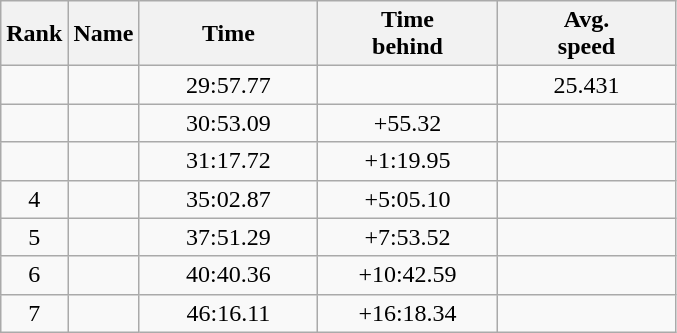<table class="wikitable" style="text-align:center;">
<tr>
<th>Rank</th>
<th style="width:"15em">Name</th>
<th style="width:7em">Time</th>
<th style="width:7em">Time<br>behind</th>
<th style="width:7em">Avg.<br>speed</th>
</tr>
<tr>
<td></td>
<td align=left></td>
<td>29:57.77</td>
<td></td>
<td>25.431</td>
</tr>
<tr>
<td></td>
<td align=left></td>
<td>30:53.09</td>
<td>+55.32</td>
<td></td>
</tr>
<tr>
<td></td>
<td align=left></td>
<td>31:17.72</td>
<td>+1:19.95</td>
<td></td>
</tr>
<tr>
<td>4</td>
<td align=left></td>
<td>35:02.87</td>
<td>+5:05.10</td>
<td></td>
</tr>
<tr>
<td>5</td>
<td align=left></td>
<td>37:51.29</td>
<td>+7:53.52</td>
<td></td>
</tr>
<tr>
<td>6</td>
<td align=left></td>
<td>40:40.36</td>
<td>+10:42.59</td>
<td></td>
</tr>
<tr>
<td>7</td>
<td align=left></td>
<td>46:16.11</td>
<td>+16:18.34</td>
<td></td>
</tr>
</table>
